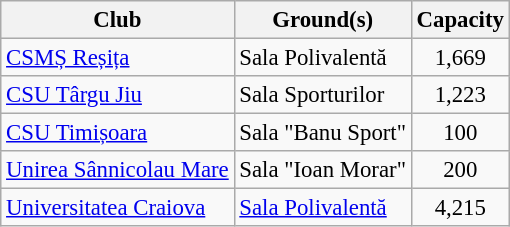<table class="wikitable sortable" style="font-size:95%;">
<tr>
<th>Club</th>
<th>Ground(s)</th>
<th>Capacity</th>
</tr>
<tr>
<td><a href='#'>CSMȘ Reșița</a></td>
<td>Sala Polivalentă</td>
<td align=center>1,669</td>
</tr>
<tr>
<td><a href='#'>CSU Târgu Jiu</a></td>
<td>Sala Sporturilor</td>
<td align=center>1,223</td>
</tr>
<tr>
<td><a href='#'>CSU Timișoara</a></td>
<td>Sala "Banu Sport"</td>
<td align=center>100</td>
</tr>
<tr>
<td><a href='#'>Unirea Sânnicolau Mare</a></td>
<td>Sala "Ioan Morar"</td>
<td align=center>200</td>
</tr>
<tr>
<td><a href='#'>Universitatea Craiova</a></td>
<td><a href='#'>Sala Polivalentă</a></td>
<td align=center>4,215</td>
</tr>
</table>
